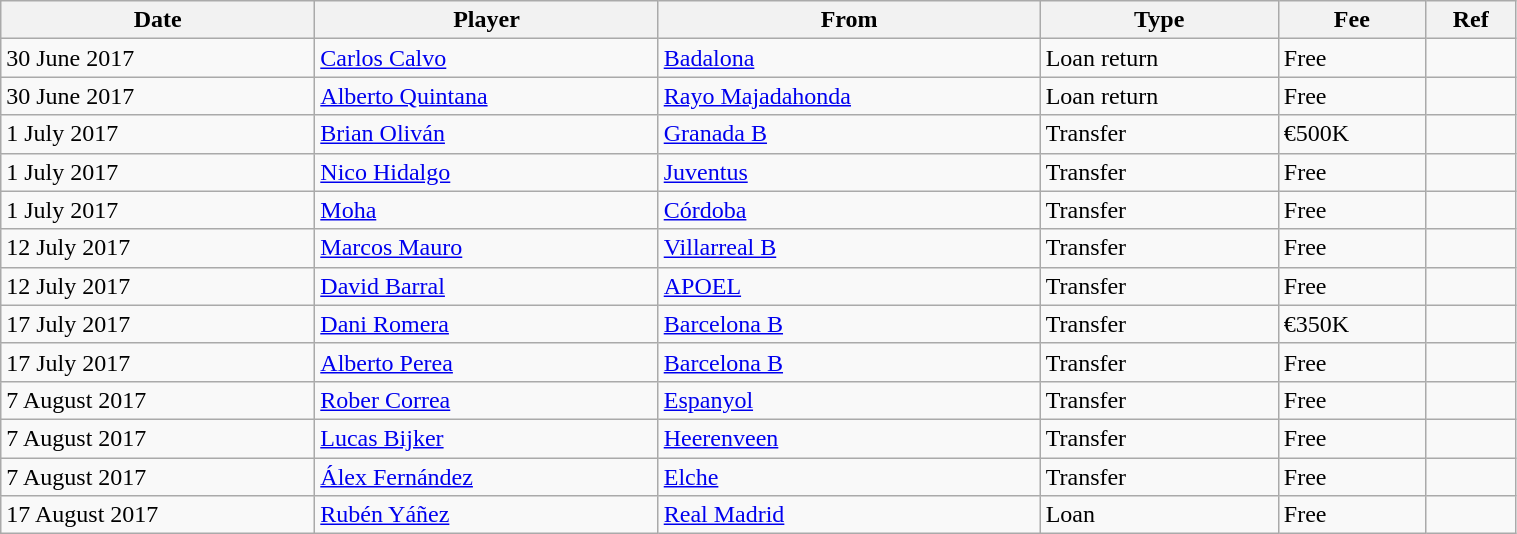<table class="wikitable" style="width:80%;">
<tr>
<th><strong>Date</strong></th>
<th><strong>Player</strong></th>
<th><strong>From</strong></th>
<th><strong>Type</strong></th>
<th><strong>Fee</strong></th>
<th><strong>Ref</strong></th>
</tr>
<tr>
<td>30 June 2017</td>
<td> <a href='#'>Carlos Calvo</a></td>
<td> <a href='#'>Badalona</a></td>
<td>Loan return</td>
<td>Free</td>
<td></td>
</tr>
<tr>
<td>30 June 2017</td>
<td> <a href='#'>Alberto Quintana</a></td>
<td> <a href='#'>Rayo Majadahonda</a></td>
<td>Loan return</td>
<td>Free</td>
<td></td>
</tr>
<tr>
<td>1 July 2017</td>
<td> <a href='#'>Brian Oliván</a></td>
<td> <a href='#'>Granada B</a></td>
<td>Transfer</td>
<td>€500K</td>
<td></td>
</tr>
<tr>
<td>1 July 2017</td>
<td> <a href='#'>Nico Hidalgo</a></td>
<td> <a href='#'>Juventus</a></td>
<td>Transfer</td>
<td>Free</td>
<td></td>
</tr>
<tr>
<td>1 July 2017</td>
<td> <a href='#'>Moha</a></td>
<td> <a href='#'>Córdoba</a></td>
<td>Transfer</td>
<td>Free</td>
<td></td>
</tr>
<tr>
<td>12 July 2017</td>
<td> <a href='#'>Marcos Mauro</a></td>
<td> <a href='#'>Villarreal B</a></td>
<td>Transfer</td>
<td>Free</td>
<td></td>
</tr>
<tr>
<td>12 July 2017</td>
<td> <a href='#'>David Barral</a></td>
<td> <a href='#'>APOEL</a></td>
<td>Transfer</td>
<td>Free</td>
<td></td>
</tr>
<tr>
<td>17 July 2017</td>
<td> <a href='#'>Dani Romera</a></td>
<td> <a href='#'>Barcelona B</a></td>
<td>Transfer</td>
<td>€350K</td>
<td></td>
</tr>
<tr>
<td>17 July 2017</td>
<td> <a href='#'>Alberto Perea</a></td>
<td> <a href='#'>Barcelona B</a></td>
<td>Transfer</td>
<td>Free</td>
<td></td>
</tr>
<tr>
<td>7 August 2017</td>
<td> <a href='#'>Rober Correa</a></td>
<td> <a href='#'>Espanyol</a></td>
<td>Transfer</td>
<td>Free</td>
<td></td>
</tr>
<tr>
<td>7 August 2017</td>
<td> <a href='#'>Lucas Bijker</a></td>
<td> <a href='#'>Heerenveen</a></td>
<td>Transfer</td>
<td>Free</td>
<td></td>
</tr>
<tr>
<td>7 August 2017</td>
<td> <a href='#'>Álex Fernández</a></td>
<td> <a href='#'>Elche</a></td>
<td>Transfer</td>
<td>Free</td>
<td></td>
</tr>
<tr>
<td>17 August 2017</td>
<td> <a href='#'>Rubén Yáñez</a></td>
<td> <a href='#'>Real Madrid</a></td>
<td>Loan</td>
<td>Free</td>
<td></td>
</tr>
</table>
